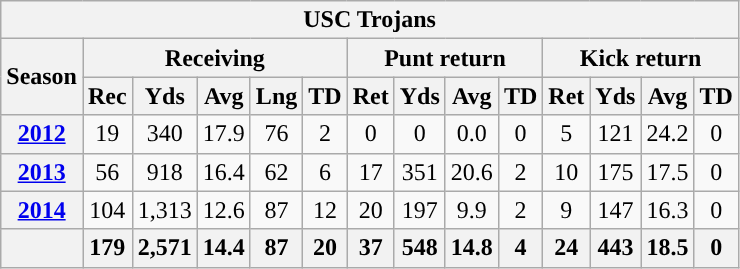<table class="wikitable" style="text-align:center;">
<tr>
<th colspan="15">USC Trojans</th>
</tr>
<tr>
<th rowspan="2">Season</th>
<th colspan="5">Receiving</th>
<th colspan="4">Punt return</th>
<th colspan="4">Kick return</th>
</tr>
<tr>
<th>Rec</th>
<th>Yds</th>
<th>Avg</th>
<th>Lng</th>
<th>TD</th>
<th>Ret</th>
<th>Yds</th>
<th>Avg</th>
<th>TD</th>
<th>Ret</th>
<th>Yds</th>
<th>Avg</th>
<th>TD</th>
</tr>
<tr>
<th><a href='#'>2012</a></th>
<td>19</td>
<td>340</td>
<td>17.9</td>
<td>76</td>
<td>2</td>
<td>0</td>
<td>0</td>
<td>0.0</td>
<td>0</td>
<td>5</td>
<td>121</td>
<td>24.2</td>
<td>0</td>
</tr>
<tr>
<th><a href='#'>2013</a></th>
<td>56</td>
<td>918</td>
<td>16.4</td>
<td>62</td>
<td>6</td>
<td>17</td>
<td>351</td>
<td>20.6</td>
<td>2</td>
<td>10</td>
<td>175</td>
<td>17.5</td>
<td>0</td>
</tr>
<tr>
<th><a href='#'>2014</a></th>
<td>104</td>
<td>1,313</td>
<td>12.6</td>
<td>87</td>
<td>12</td>
<td>20</td>
<td>197</td>
<td>9.9</td>
<td>2</td>
<td>9</td>
<td>147</td>
<td>16.3</td>
<td>0</td>
</tr>
<tr>
<th></th>
<th>179</th>
<th>2,571</th>
<th>14.4</th>
<th>87</th>
<th>20</th>
<th>37</th>
<th>548</th>
<th>14.8</th>
<th>4</th>
<th>24</th>
<th>443</th>
<th>18.5</th>
<th>0</th>
</tr>
</table>
